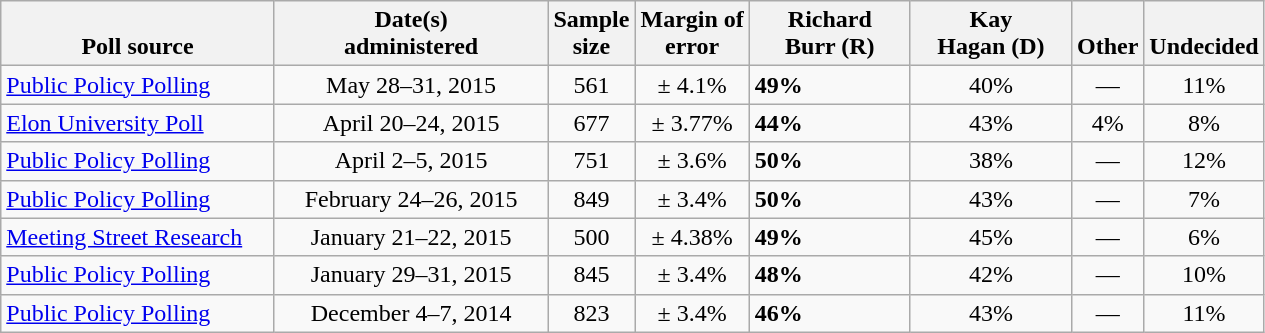<table class="wikitable">
<tr valign= bottom>
<th style="width:175px;">Poll source</th>
<th style="width:175px;">Date(s)<br>administered</th>
<th class=small>Sample<br>size</th>
<th class=small>Margin of<br>error</th>
<th style="width:100px;">Richard<br>Burr (R)</th>
<th style="width:100px;">Kay<br>Hagan (D)</th>
<th>Other</th>
<th>Undecided</th>
</tr>
<tr>
<td><a href='#'>Public Policy Polling</a></td>
<td align=center>May 28–31, 2015</td>
<td align=center>561</td>
<td align=center>± 4.1%</td>
<td><strong>49%</strong></td>
<td align=center>40%</td>
<td align=center>—</td>
<td align=center>11%</td>
</tr>
<tr>
<td><a href='#'>Elon University Poll</a></td>
<td align=center>April 20–24, 2015</td>
<td align=center>677</td>
<td align=center>± 3.77%</td>
<td><strong>44%</strong></td>
<td align=center>43%</td>
<td align=center>4%</td>
<td align=center>8%</td>
</tr>
<tr>
<td><a href='#'>Public Policy Polling</a></td>
<td align=center>April 2–5, 2015</td>
<td align=center>751</td>
<td align=center>± 3.6%</td>
<td><strong>50%</strong></td>
<td align=center>38%</td>
<td align=center>—</td>
<td align=center>12%</td>
</tr>
<tr>
<td><a href='#'>Public Policy Polling</a></td>
<td align=center>February 24–26, 2015</td>
<td align=center>849</td>
<td align=center>± 3.4%</td>
<td><strong>50%</strong></td>
<td align=center>43%</td>
<td align=center>—</td>
<td align=center>7%</td>
</tr>
<tr>
<td><a href='#'>Meeting Street Research</a></td>
<td align=center>January 21–22, 2015</td>
<td align=center>500</td>
<td align=center>± 4.38%</td>
<td><strong>49%</strong></td>
<td align=center>45%</td>
<td align=center>—</td>
<td align=center>6%</td>
</tr>
<tr>
<td><a href='#'>Public Policy Polling</a></td>
<td align=center>January 29–31, 2015</td>
<td align=center>845</td>
<td align=center>± 3.4%</td>
<td><strong>48%</strong></td>
<td align=center>42%</td>
<td align=center>—</td>
<td align=center>10%</td>
</tr>
<tr>
<td><a href='#'>Public Policy Polling</a></td>
<td align=center>December 4–7, 2014</td>
<td align=center>823</td>
<td align=center>± 3.4%</td>
<td><strong>46%</strong></td>
<td align=center>43%</td>
<td align=center>—</td>
<td align=center>11%</td>
</tr>
</table>
